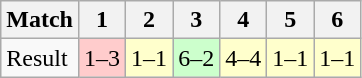<table class="wikitable">
<tr>
<th>Match</th>
<th>1</th>
<th>2</th>
<th>3</th>
<th>4</th>
<th>5</th>
<th>6</th>
</tr>
<tr>
<td>Result</td>
<td bgcolor="#FFCCCC">1–3</td>
<td bgcolor="#FFFFCC">1–1</td>
<td bgcolor="#CCFFCC">6–2</td>
<td bgcolor="#FFFFCC">4–4</td>
<td bgcolor="#FFFFCC">1–1</td>
<td bgcolor="#FFFFCC">1–1</td>
</tr>
</table>
